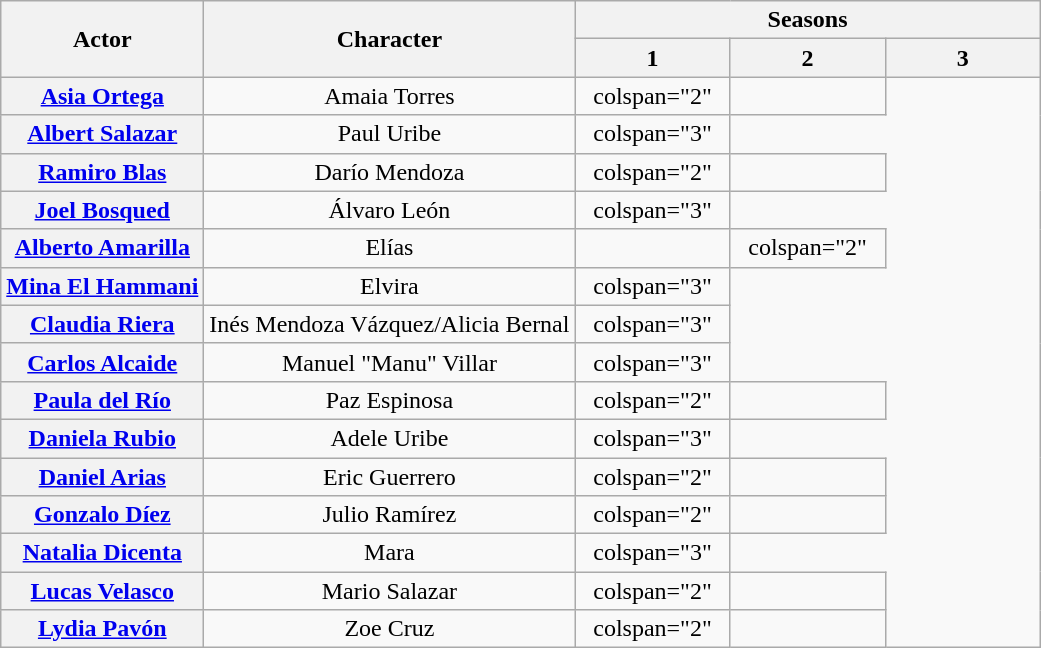<table class="wikitable plainrowheaders" style="text-align:center;">
<tr>
<th rowspan="2">Actor</th>
<th rowspan="2">Character</th>
<th colspan="3" id="S">Seasons</th>
</tr>
<tr>
<th scope="col" id="S1" style="min-width: 6em;">1</th>
<th scope="col" id="S2" style="min-width: 6em;">2</th>
<th scope="col" id="S3" style="min-width: 6em;">3</th>
</tr>
<tr>
<th scope="row"><a href='#'>Asia Ortega</a></th>
<td>Amaia Torres</td>
<td>colspan="2" </td>
<td></td>
</tr>
<tr>
<th scope="row"><a href='#'>Albert Salazar</a></th>
<td>Paul Uribe</td>
<td>colspan="3" </td>
</tr>
<tr>
<th scope="row"><a href='#'>Ramiro Blas</a></th>
<td>Darío Mendoza</td>
<td>colspan="2" </td>
<td></td>
</tr>
<tr>
<th scope="row"><a href='#'>Joel Bosqued</a></th>
<td>Álvaro León</td>
<td>colspan="3" </td>
</tr>
<tr>
<th scope="row"><a href='#'>Alberto Amarilla</a></th>
<td>Elías</td>
<td></td>
<td>colspan="2" </td>
</tr>
<tr>
<th scope="row"><a href='#'>Mina El Hammani</a></th>
<td>Elvira</td>
<td>colspan="3" </td>
</tr>
<tr>
<th scope="row"><a href='#'>Claudia Riera</a></th>
<td>Inés Mendoza Vázquez/Alicia Bernal</td>
<td>colspan="3" </td>
</tr>
<tr>
<th scope="row"><a href='#'>Carlos Alcaide</a></th>
<td>Manuel "Manu" Villar</td>
<td>colspan="3" </td>
</tr>
<tr>
<th scope="row"><a href='#'>Paula del Río</a></th>
<td>Paz Espinosa</td>
<td>colspan="2" </td>
<td></td>
</tr>
<tr>
<th scope="row"><a href='#'>Daniela Rubio</a></th>
<td>Adele Uribe</td>
<td>colspan="3" </td>
</tr>
<tr>
<th scope="row"><a href='#'>Daniel Arias</a></th>
<td>Eric Guerrero</td>
<td>colspan="2" </td>
<td></td>
</tr>
<tr>
<th scope="row"><a href='#'>Gonzalo Díez</a></th>
<td>Julio Ramírez</td>
<td>colspan="2" </td>
<td></td>
</tr>
<tr>
<th scope="row"><a href='#'>Natalia Dicenta</a></th>
<td>Mara</td>
<td>colspan="3" </td>
</tr>
<tr>
<th scope="row"><a href='#'>Lucas Velasco</a></th>
<td>Mario Salazar</td>
<td>colspan="2" </td>
<td></td>
</tr>
<tr>
<th scope="row"><a href='#'>Lydia Pavón</a></th>
<td>Zoe Cruz</td>
<td>colspan="2" </td>
<td></td>
</tr>
</table>
